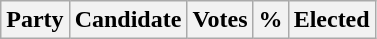<table class="wikitable">
<tr>
<th colspan=2>Party</th>
<th>Candidate</th>
<th>Votes</th>
<th>%</th>
<th>Elected<br>


</th>
</tr>
</table>
